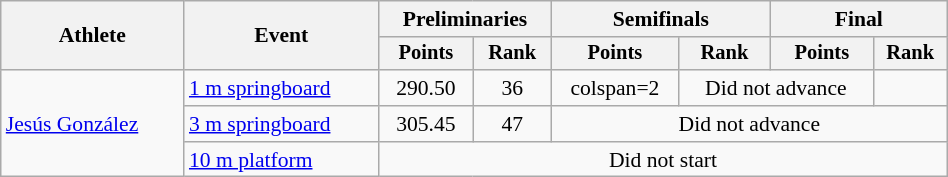<table class="wikitable" style="text-align:center; font-size:90%; width:50%;">
<tr>
<th rowspan=2>Athlete</th>
<th rowspan=2>Event</th>
<th colspan=2>Preliminaries</th>
<th colspan=2>Semifinals</th>
<th colspan=2>Final</th>
</tr>
<tr style="font-size:95%">
<th>Points</th>
<th>Rank</th>
<th>Points</th>
<th>Rank</th>
<th>Points</th>
<th>Rank</th>
</tr>
<tr>
<td align=left rowspan=3><a href='#'>Jesús González</a></td>
<td align=left><a href='#'>1 m springboard</a></td>
<td>290.50</td>
<td>36</td>
<td>colspan=2 </td>
<td colspan=2>Did not advance</td>
</tr>
<tr>
<td align=left><a href='#'>3 m springboard</a></td>
<td>305.45</td>
<td>47</td>
<td colspan=4>Did not advance</td>
</tr>
<tr>
<td align=left><a href='#'>10 m platform</a></td>
<td colspan=6>Did not start</td>
</tr>
</table>
